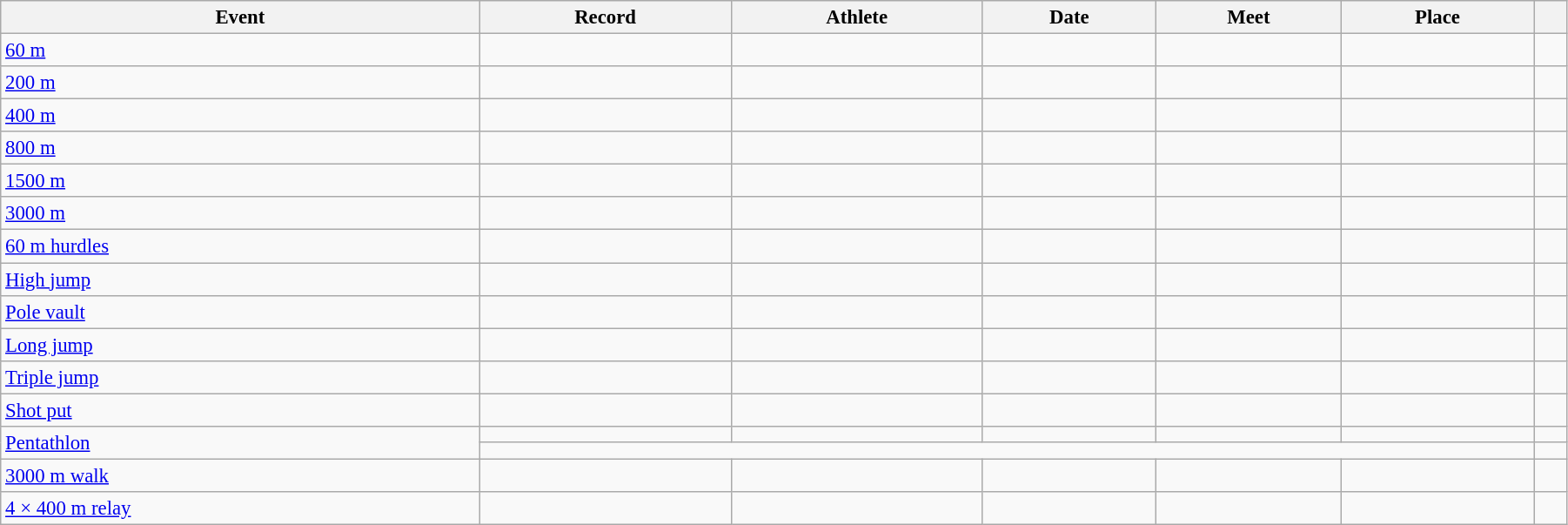<table class="wikitable" style="font-size:95%; width: 95%;">
<tr>
<th>Event</th>
<th>Record</th>
<th>Athlete</th>
<th>Date</th>
<th>Meet</th>
<th>Place</th>
<th></th>
</tr>
<tr>
<td><a href='#'>60 m</a></td>
<td></td>
<td></td>
<td></td>
<td></td>
<td></td>
<td></td>
</tr>
<tr>
<td><a href='#'>200 m</a></td>
<td></td>
<td></td>
<td></td>
<td></td>
<td></td>
<td></td>
</tr>
<tr>
<td><a href='#'>400 m</a></td>
<td></td>
<td></td>
<td></td>
<td></td>
<td></td>
<td></td>
</tr>
<tr>
<td><a href='#'>800 m</a></td>
<td></td>
<td></td>
<td></td>
<td></td>
<td></td>
<td></td>
</tr>
<tr>
<td><a href='#'>1500 m</a></td>
<td></td>
<td></td>
<td></td>
<td></td>
<td></td>
<td></td>
</tr>
<tr>
<td><a href='#'>3000 m</a></td>
<td></td>
<td></td>
<td></td>
<td></td>
<td></td>
<td></td>
</tr>
<tr>
<td><a href='#'>60 m hurdles</a></td>
<td></td>
<td></td>
<td></td>
<td></td>
<td></td>
<td></td>
</tr>
<tr>
<td><a href='#'>High jump</a></td>
<td></td>
<td></td>
<td></td>
<td></td>
<td></td>
<td></td>
</tr>
<tr>
<td><a href='#'>Pole vault</a></td>
<td></td>
<td></td>
<td></td>
<td></td>
<td></td>
<td></td>
</tr>
<tr>
<td><a href='#'>Long jump</a></td>
<td></td>
<td></td>
<td></td>
<td></td>
<td></td>
<td></td>
</tr>
<tr>
<td><a href='#'>Triple jump</a></td>
<td></td>
<td></td>
<td></td>
<td></td>
<td></td>
<td></td>
</tr>
<tr>
<td><a href='#'>Shot put</a></td>
<td></td>
<td></td>
<td></td>
<td></td>
<td></td>
<td></td>
</tr>
<tr>
<td rowspan=2><a href='#'>Pentathlon</a></td>
<td></td>
<td></td>
<td></td>
<td></td>
<td></td>
<td></td>
</tr>
<tr>
<td colspan=5></td>
<td></td>
</tr>
<tr>
<td><a href='#'>3000 m walk</a></td>
<td></td>
<td></td>
<td></td>
<td></td>
<td></td>
<td></td>
</tr>
<tr>
<td><a href='#'>4 × 400 m relay</a></td>
<td></td>
<td></td>
<td></td>
<td></td>
<td></td>
<td></td>
</tr>
</table>
